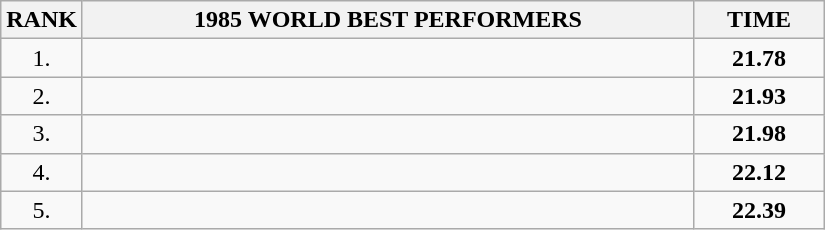<table class="wikitable sortable">
<tr>
<th>RANK</th>
<th align="center" style="width: 25em">1985 WORLD BEST PERFORMERS</th>
<th align="center" style="width: 5em">TIME</th>
</tr>
<tr>
<td align="center">1.</td>
<td></td>
<td align="center"><strong>21.78</strong></td>
</tr>
<tr>
<td align="center">2.</td>
<td></td>
<td align="center"><strong>21.93</strong></td>
</tr>
<tr>
<td align="center">3.</td>
<td></td>
<td align="center"><strong>21.98</strong></td>
</tr>
<tr>
<td align="center">4.</td>
<td></td>
<td align="center"><strong>22.12</strong></td>
</tr>
<tr>
<td align="center">5.</td>
<td></td>
<td align="center"><strong>22.39</strong></td>
</tr>
</table>
